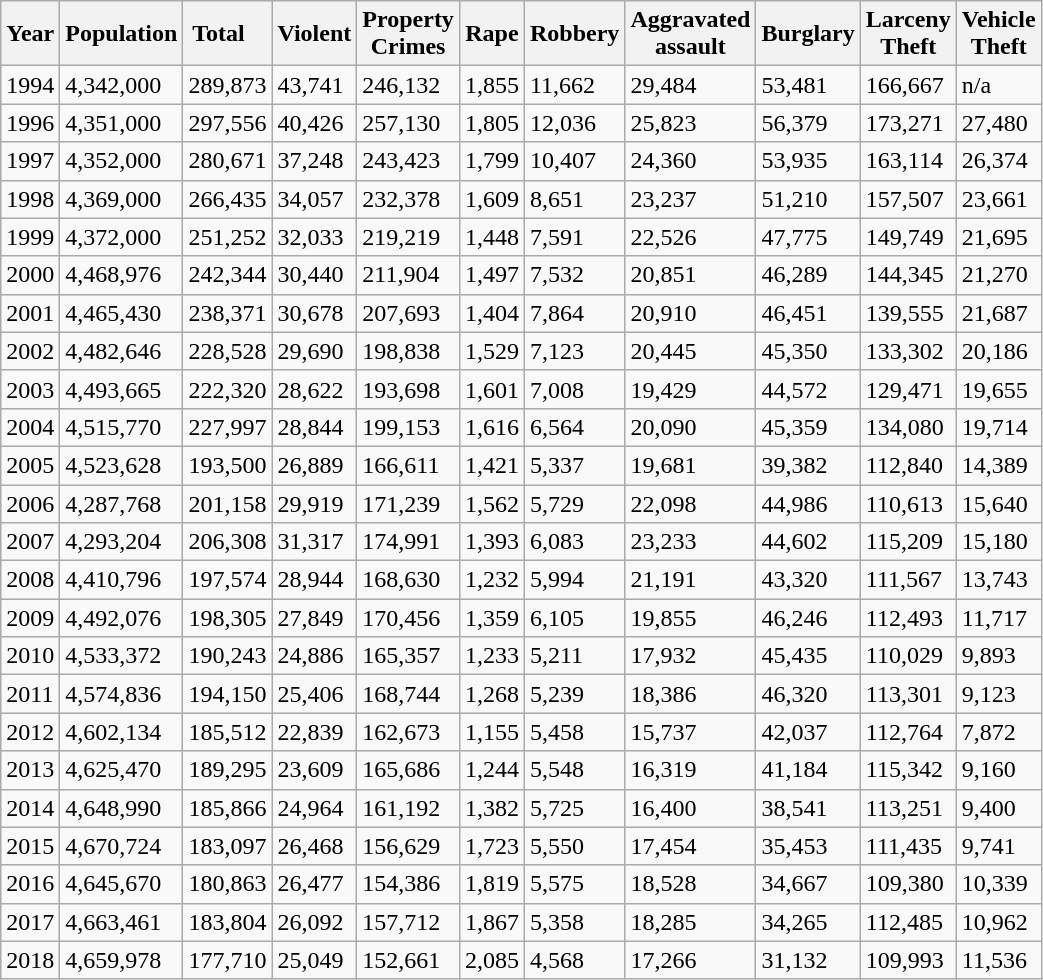<table class="wikitable sortable">
<tr>
<th>Year</th>
<th>Population</th>
<th>Total   </th>
<th>Violent</th>
<th>Property<br> Crimes</th>
<th>Rape</th>
<th>Robbery</th>
<th>Aggravated <br>assault</th>
<th>Burglary</th>
<th>Larceny<br>Theft</th>
<th>Vehicle<br>Theft</th>
</tr>
<tr>
<td>1994</td>
<td>4,342,000</td>
<td>289,873</td>
<td>43,741</td>
<td>246,132</td>
<td>1,855</td>
<td>11,662</td>
<td>29,484</td>
<td>53,481</td>
<td>166,667</td>
<td>n/a</td>
</tr>
<tr>
<td>1996</td>
<td>4,351,000</td>
<td>297,556</td>
<td>40,426</td>
<td>257,130</td>
<td>1,805</td>
<td>12,036</td>
<td>25,823</td>
<td>56,379</td>
<td>173,271</td>
<td>27,480</td>
</tr>
<tr>
<td>1997</td>
<td>4,352,000</td>
<td>280,671</td>
<td>37,248</td>
<td>243,423</td>
<td>1,799</td>
<td>10,407</td>
<td>24,360</td>
<td>53,935</td>
<td>163,114</td>
<td>26,374</td>
</tr>
<tr>
<td>1998</td>
<td>4,369,000</td>
<td>266,435</td>
<td>34,057</td>
<td>232,378</td>
<td>1,609</td>
<td>8,651</td>
<td>23,237</td>
<td>51,210</td>
<td>157,507</td>
<td>23,661</td>
</tr>
<tr>
<td>1999</td>
<td>4,372,000</td>
<td>251,252</td>
<td>32,033</td>
<td>219,219</td>
<td>1,448</td>
<td>7,591</td>
<td>22,526</td>
<td>47,775</td>
<td>149,749</td>
<td>21,695</td>
</tr>
<tr>
<td>2000</td>
<td>4,468,976</td>
<td>242,344</td>
<td>30,440</td>
<td>211,904</td>
<td>1,497</td>
<td>7,532</td>
<td>20,851</td>
<td>46,289</td>
<td>144,345</td>
<td>21,270</td>
</tr>
<tr>
<td>2001</td>
<td>4,465,430</td>
<td>238,371</td>
<td>30,678</td>
<td>207,693</td>
<td>1,404</td>
<td>7,864</td>
<td>20,910</td>
<td>46,451</td>
<td>139,555</td>
<td>21,687</td>
</tr>
<tr>
<td>2002</td>
<td>4,482,646</td>
<td>228,528</td>
<td>29,690</td>
<td>198,838</td>
<td>1,529</td>
<td>7,123</td>
<td>20,445</td>
<td>45,350</td>
<td>133,302</td>
<td>20,186</td>
</tr>
<tr>
<td>2003</td>
<td>4,493,665</td>
<td>222,320</td>
<td>28,622</td>
<td>193,698</td>
<td>1,601</td>
<td>7,008</td>
<td>19,429</td>
<td>44,572</td>
<td>129,471</td>
<td>19,655</td>
</tr>
<tr>
<td>2004</td>
<td>4,515,770</td>
<td>227,997</td>
<td>28,844</td>
<td>199,153</td>
<td>1,616</td>
<td>6,564</td>
<td>20,090</td>
<td>45,359</td>
<td>134,080</td>
<td>19,714</td>
</tr>
<tr>
<td>2005</td>
<td>4,523,628</td>
<td>193,500</td>
<td>26,889</td>
<td>166,611</td>
<td>1,421</td>
<td>5,337</td>
<td>19,681</td>
<td>39,382</td>
<td>112,840</td>
<td>14,389</td>
</tr>
<tr>
<td>2006</td>
<td>4,287,768</td>
<td>201,158</td>
<td>29,919</td>
<td>171,239</td>
<td>1,562</td>
<td>5,729</td>
<td>22,098</td>
<td>44,986</td>
<td>110,613</td>
<td>15,640</td>
</tr>
<tr>
<td>2007</td>
<td>4,293,204</td>
<td>206,308</td>
<td>31,317</td>
<td>174,991</td>
<td>1,393</td>
<td>6,083</td>
<td>23,233</td>
<td>44,602</td>
<td>115,209</td>
<td>15,180</td>
</tr>
<tr>
<td>2008</td>
<td>4,410,796</td>
<td>197,574</td>
<td>28,944</td>
<td>168,630</td>
<td>1,232</td>
<td>5,994</td>
<td>21,191</td>
<td>43,320</td>
<td>111,567</td>
<td>13,743</td>
</tr>
<tr>
<td>2009</td>
<td>4,492,076</td>
<td>198,305</td>
<td>27,849</td>
<td>170,456</td>
<td>1,359</td>
<td>6,105</td>
<td>19,855</td>
<td>46,246</td>
<td>112,493</td>
<td>11,717</td>
</tr>
<tr>
<td>2010</td>
<td>4,533,372</td>
<td>190,243</td>
<td>24,886</td>
<td>165,357</td>
<td>1,233</td>
<td>5,211</td>
<td>17,932</td>
<td>45,435</td>
<td>110,029</td>
<td>9,893</td>
</tr>
<tr>
<td>2011</td>
<td>4,574,836</td>
<td>194,150</td>
<td>25,406</td>
<td>168,744</td>
<td>1,268</td>
<td>5,239</td>
<td>18,386</td>
<td>46,320</td>
<td>113,301</td>
<td>9,123</td>
</tr>
<tr>
<td>2012</td>
<td>4,602,134</td>
<td>185,512</td>
<td>22,839</td>
<td>162,673</td>
<td>1,155</td>
<td>5,458</td>
<td>15,737</td>
<td>42,037</td>
<td>112,764</td>
<td>7,872</td>
</tr>
<tr>
<td>2013</td>
<td>4,625,470</td>
<td>189,295</td>
<td>23,609</td>
<td>165,686</td>
<td>1,244</td>
<td>5,548</td>
<td>16,319</td>
<td>41,184</td>
<td>115,342</td>
<td>9,160</td>
</tr>
<tr>
<td>2014</td>
<td>4,648,990</td>
<td>185,866</td>
<td>24,964</td>
<td>161,192</td>
<td>1,382</td>
<td>5,725</td>
<td>16,400</td>
<td>38,541</td>
<td>113,251</td>
<td>9,400</td>
</tr>
<tr>
<td>2015</td>
<td>4,670,724</td>
<td>183,097</td>
<td>26,468</td>
<td>156,629</td>
<td>1,723</td>
<td>5,550</td>
<td>17,454</td>
<td>35,453</td>
<td>111,435</td>
<td>9,741</td>
</tr>
<tr>
<td>2016</td>
<td>4,645,670</td>
<td>180,863</td>
<td>26,477</td>
<td>154,386</td>
<td>1,819</td>
<td>5,575</td>
<td>18,528</td>
<td>34,667</td>
<td>109,380</td>
<td>10,339</td>
</tr>
<tr>
<td>2017</td>
<td>4,663,461</td>
<td>183,804</td>
<td>26,092</td>
<td>157,712</td>
<td>1,867</td>
<td>5,358</td>
<td>18,285</td>
<td>34,265</td>
<td>112,485</td>
<td>10,962</td>
</tr>
<tr>
<td>2018</td>
<td>4,659,978</td>
<td>177,710</td>
<td>25,049</td>
<td>152,661</td>
<td>2,085</td>
<td>4,568</td>
<td>17,266</td>
<td>31,132</td>
<td>109,993</td>
<td>11,536</td>
</tr>
</table>
